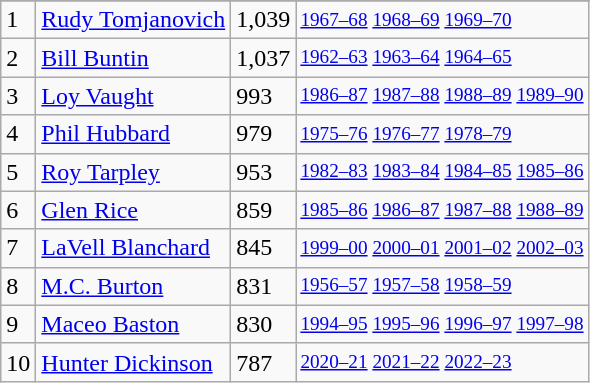<table class="wikitable">
<tr>
</tr>
<tr>
<td>1</td>
<td><a href='#'>Rudy Tomjanovich</a></td>
<td>1,039</td>
<td style="font-size:80%;"><a href='#'>1967–68</a> <a href='#'>1968–69</a> <a href='#'>1969–70</a></td>
</tr>
<tr>
<td>2</td>
<td><a href='#'>Bill Buntin</a></td>
<td>1,037</td>
<td style="font-size:80%;"><a href='#'>1962–63</a> <a href='#'>1963–64</a> <a href='#'>1964–65</a></td>
</tr>
<tr>
<td>3</td>
<td><a href='#'>Loy Vaught</a></td>
<td>993</td>
<td style="font-size:80%;"><a href='#'>1986–87</a> <a href='#'>1987–88</a> <a href='#'>1988–89</a> <a href='#'>1989–90</a></td>
</tr>
<tr>
<td>4</td>
<td><a href='#'>Phil Hubbard</a></td>
<td>979</td>
<td style="font-size:80%;"><a href='#'>1975–76</a> <a href='#'>1976–77</a> <a href='#'>1978–79</a></td>
</tr>
<tr>
<td>5</td>
<td><a href='#'>Roy Tarpley</a></td>
<td>953</td>
<td style="font-size:80%;"><a href='#'>1982–83</a> <a href='#'>1983–84</a> <a href='#'>1984–85</a> <a href='#'>1985–86</a></td>
</tr>
<tr>
<td>6</td>
<td><a href='#'>Glen Rice</a></td>
<td>859</td>
<td style="font-size:80%;"><a href='#'>1985–86</a> <a href='#'>1986–87</a> <a href='#'>1987–88</a> <a href='#'>1988–89</a></td>
</tr>
<tr>
<td>7</td>
<td><a href='#'>LaVell Blanchard</a></td>
<td>845</td>
<td style="font-size:80%;"><a href='#'>1999–00</a> <a href='#'>2000–01</a> <a href='#'>2001–02</a> <a href='#'>2002–03</a></td>
</tr>
<tr>
<td>8</td>
<td><a href='#'>M.C. Burton</a></td>
<td>831</td>
<td style="font-size:80%;"><a href='#'>1956–57</a> <a href='#'>1957–58</a> <a href='#'>1958–59</a></td>
</tr>
<tr>
<td>9</td>
<td><a href='#'>Maceo Baston</a></td>
<td>830</td>
<td style="font-size:80%;"><a href='#'>1994–95</a> <a href='#'>1995–96</a> <a href='#'>1996–97</a> <a href='#'>1997–98</a></td>
</tr>
<tr>
<td>10</td>
<td><a href='#'>Hunter Dickinson</a></td>
<td>787</td>
<td style="font-size:80%;"><a href='#'>2020–21</a> <a href='#'>2021–22</a> <a href='#'>2022–23</a></td>
</tr>
</table>
